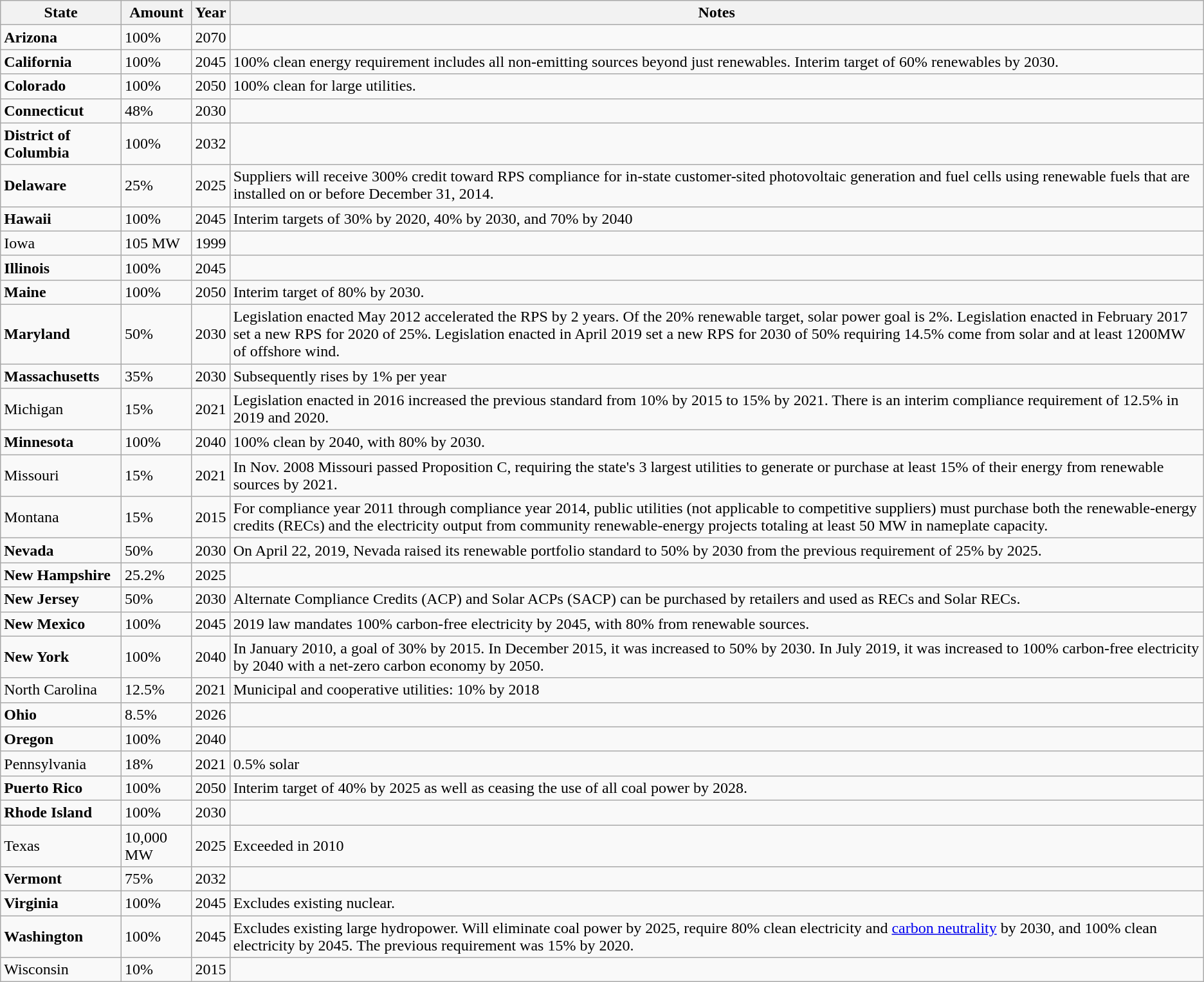<table class="wikitable sortable" border="1">
<tr>
<th>State</th>
<th>Amount</th>
<th>Year</th>
<th>Notes</th>
</tr>
<tr>
<td><strong>Arizona</strong></td>
<td>100%</td>
<td>2070</td>
<td></td>
</tr>
<tr>
<td><strong>California</strong></td>
<td>100%</td>
<td>2045</td>
<td>100% clean energy requirement includes all non-emitting sources beyond just renewables. Interim target of 60% renewables by 2030.</td>
</tr>
<tr>
<td><strong>Colorado</strong></td>
<td>100%</td>
<td>2050</td>
<td>100% clean for large utilities.</td>
</tr>
<tr>
<td><strong>Connecticut</strong></td>
<td>48%</td>
<td>2030</td>
<td></td>
</tr>
<tr>
<td><strong>District of Columbia</strong></td>
<td>100%</td>
<td>2032</td>
<td></td>
</tr>
<tr>
<td><strong>Delaware</strong></td>
<td>25%</td>
<td>2025</td>
<td>Suppliers will receive 300% credit toward RPS compliance for in-state customer-sited photovoltaic generation and fuel cells using renewable fuels that are installed on or before December 31, 2014.</td>
</tr>
<tr>
<td><strong>Hawaii</strong></td>
<td>100%</td>
<td>2045</td>
<td>Interim targets of 30% by 2020, 40% by 2030, and 70% by 2040</td>
</tr>
<tr>
<td>Iowa</td>
<td>105 MW</td>
<td>1999</td>
<td></td>
</tr>
<tr>
<td><strong>Illinois</strong></td>
<td>100%</td>
<td>2045</td>
<td></td>
</tr>
<tr>
<td><strong>Maine</strong></td>
<td>100%</td>
<td>2050</td>
<td>Interim target of 80% by 2030.</td>
</tr>
<tr>
<td><strong>Maryland</strong></td>
<td>50%</td>
<td>2030</td>
<td>Legislation enacted May 2012 accelerated the RPS by 2 years. Of the 20% renewable target, solar power goal is 2%.  Legislation enacted in February 2017 set a new RPS for 2020 of 25%. Legislation enacted in April 2019 set a new RPS for 2030 of 50% requiring 14.5% come from solar and at least 1200MW of offshore wind.</td>
</tr>
<tr>
<td><strong>Massachusetts</strong></td>
<td>35%</td>
<td>2030</td>
<td>Subsequently rises by 1% per year</td>
</tr>
<tr>
<td>Michigan</td>
<td>15%</td>
<td>2021</td>
<td>Legislation enacted in 2016 increased the previous standard from 10% by 2015 to 15% by 2021. There is an interim compliance requirement of 12.5% in 2019 and 2020.</td>
</tr>
<tr>
<td><strong>Minnesota</strong></td>
<td>100%</td>
<td>2040</td>
<td>100% clean by 2040, with 80% by 2030.</td>
</tr>
<tr>
<td>Missouri</td>
<td>15%</td>
<td>2021</td>
<td>In Nov. 2008 Missouri passed Proposition C, requiring the state's 3 largest utilities to generate or purchase at least 15% of their energy from renewable sources by 2021.</td>
</tr>
<tr>
<td>Montana</td>
<td>15%</td>
<td>2015</td>
<td>For compliance year 2011 through compliance year 2014, public utilities (not applicable to competitive suppliers) must purchase both the renewable-energy credits (RECs) and the electricity output from community renewable-energy projects totaling at least 50 MW in nameplate capacity.</td>
</tr>
<tr>
<td><strong>Nevada</strong></td>
<td>50%</td>
<td>2030</td>
<td>On April 22, 2019, Nevada raised its renewable portfolio standard to 50% by 2030 from the previous requirement of 25% by 2025.</td>
</tr>
<tr>
<td><strong>New Hampshire</strong></td>
<td>25.2%</td>
<td>2025</td>
<td></td>
</tr>
<tr>
<td><strong>New Jersey</strong></td>
<td>50%</td>
<td>2030</td>
<td>Alternate Compliance Credits (ACP) and Solar ACPs (SACP) can be purchased by retailers and used as RECs and Solar RECs.</td>
</tr>
<tr>
<td><strong>New Mexico</strong></td>
<td>100%</td>
<td>2045</td>
<td>2019 law mandates 100% carbon-free electricity by 2045, with 80% from renewable sources.</td>
</tr>
<tr>
<td><strong>New York</strong></td>
<td>100%</td>
<td>2040</td>
<td>In January 2010, a goal of 30% by 2015.   In December 2015, it was increased to 50% by 2030. In July 2019, it was increased to 100% carbon-free electricity by 2040 with a net-zero carbon economy by 2050.</td>
</tr>
<tr>
<td>North Carolina</td>
<td>12.5%</td>
<td>2021</td>
<td>Municipal and cooperative utilities: 10% by 2018</td>
</tr>
<tr>
<td><strong>Ohio</strong></td>
<td>8.5%</td>
<td>2026</td>
<td></td>
</tr>
<tr>
<td><strong>Oregon</strong></td>
<td>100%</td>
<td>2040</td>
<td></td>
</tr>
<tr>
<td>Pennsylvania</td>
<td>18%</td>
<td>2021</td>
<td>0.5% solar</td>
</tr>
<tr>
<td><strong>Puerto Rico</strong></td>
<td>100%</td>
<td>2050</td>
<td>Interim target of 40% by 2025 as well as ceasing the use of all coal power by 2028.</td>
</tr>
<tr>
<td><strong>Rhode Island</strong></td>
<td>100%</td>
<td>2030</td>
<td></td>
</tr>
<tr>
<td>Texas</td>
<td>10,000 MW</td>
<td>2025</td>
<td>Exceeded in 2010</td>
</tr>
<tr>
<td><strong>Vermont</strong></td>
<td>75%</td>
<td>2032</td>
<td></td>
</tr>
<tr>
<td><strong>Virginia</strong></td>
<td>100%</td>
<td>2045</td>
<td>Excludes existing nuclear.</td>
</tr>
<tr>
<td><strong>Washington</strong></td>
<td>100%</td>
<td>2045</td>
<td>Excludes existing large hydropower. Will eliminate coal power by 2025, require 80% clean electricity and <a href='#'>carbon neutrality</a> by 2030, and 100% clean electricity by 2045. The previous requirement was 15% by 2020.</td>
</tr>
<tr>
<td>Wisconsin</td>
<td>10%</td>
<td>2015</td>
<td></td>
</tr>
</table>
